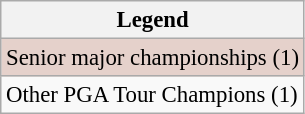<table class="wikitable" style="font-size:95%;">
<tr>
<th>Legend</th>
</tr>
<tr style="background:#e5d1cb;">
<td>Senior major championships (1)</td>
</tr>
<tr>
<td>Other PGA Tour Champions (1)</td>
</tr>
</table>
